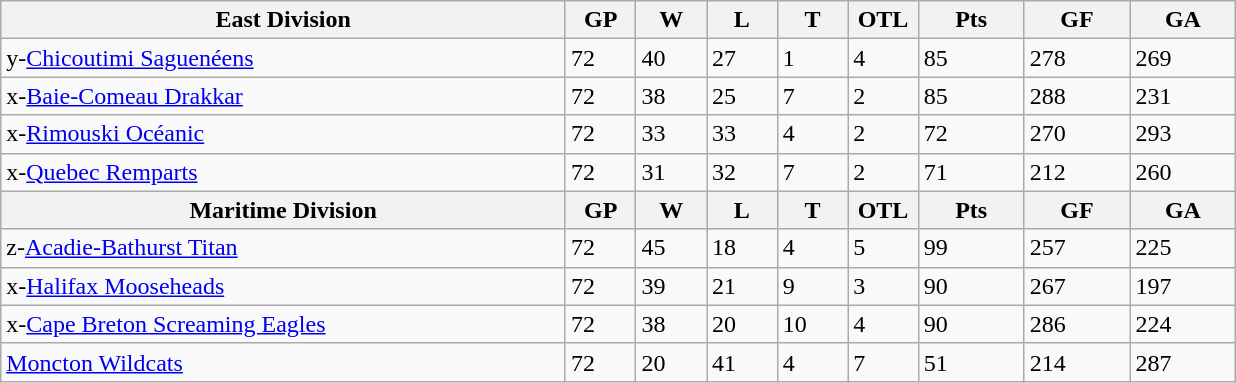<table class="wikitable">
<tr>
<th bgcolor="#DDDDFF" width="40%">East Division</th>
<th bgcolor="#DDDDFF" width="5%">GP</th>
<th bgcolor="#DDDDFF" width="5%">W</th>
<th bgcolor="#DDDDFF" width="5%">L</th>
<th bgcolor="#DDDDFF" width="5%">T</th>
<th bgcolor="#DDDDFF" width="5%">OTL</th>
<th bgcolor="#DDDDFF" width="7.5%">Pts</th>
<th bgcolor="#DDDDFF" width="7.5%">GF</th>
<th bgcolor="#DDDDFF" width="7.5%">GA</th>
</tr>
<tr>
<td>y-<a href='#'>Chicoutimi Saguenéens</a></td>
<td>72</td>
<td>40</td>
<td>27</td>
<td>1</td>
<td>4</td>
<td>85</td>
<td>278</td>
<td>269</td>
</tr>
<tr>
<td>x-<a href='#'>Baie-Comeau Drakkar</a></td>
<td>72</td>
<td>38</td>
<td>25</td>
<td>7</td>
<td>2</td>
<td>85</td>
<td>288</td>
<td>231</td>
</tr>
<tr>
<td>x-<a href='#'>Rimouski Océanic</a></td>
<td>72</td>
<td>33</td>
<td>33</td>
<td>4</td>
<td>2</td>
<td>72</td>
<td>270</td>
<td>293</td>
</tr>
<tr>
<td>x-<a href='#'>Quebec Remparts</a></td>
<td>72</td>
<td>31</td>
<td>32</td>
<td>7</td>
<td>2</td>
<td>71</td>
<td>212</td>
<td>260</td>
</tr>
<tr>
<th bgcolor="#DDDDFF" width="40%">Maritime Division</th>
<th bgcolor="#DDDDFF" width="5%">GP</th>
<th bgcolor="#DDDDFF" width="5%">W</th>
<th bgcolor="#DDDDFF" width="5%">L</th>
<th bgcolor="#DDDDFF" width="5%">T</th>
<th bgcolor="#DDDDFF" width="5%">OTL</th>
<th bgcolor="#DDDDFF" width="7.5%">Pts</th>
<th bgcolor="#DDDDFF" width="7.5%">GF</th>
<th bgcolor="#DDDDFF" width="7.5%">GA</th>
</tr>
<tr>
<td>z-<a href='#'>Acadie-Bathurst Titan</a></td>
<td>72</td>
<td>45</td>
<td>18</td>
<td>4</td>
<td>5</td>
<td>99</td>
<td>257</td>
<td>225</td>
</tr>
<tr>
<td>x-<a href='#'>Halifax Mooseheads</a></td>
<td>72</td>
<td>39</td>
<td>21</td>
<td>9</td>
<td>3</td>
<td>90</td>
<td>267</td>
<td>197</td>
</tr>
<tr>
<td>x-<a href='#'>Cape Breton Screaming Eagles</a></td>
<td>72</td>
<td>38</td>
<td>20</td>
<td>10</td>
<td>4</td>
<td>90</td>
<td>286</td>
<td>224</td>
</tr>
<tr>
<td><a href='#'>Moncton Wildcats</a></td>
<td>72</td>
<td>20</td>
<td>41</td>
<td>4</td>
<td>7</td>
<td>51</td>
<td>214</td>
<td>287</td>
</tr>
</table>
